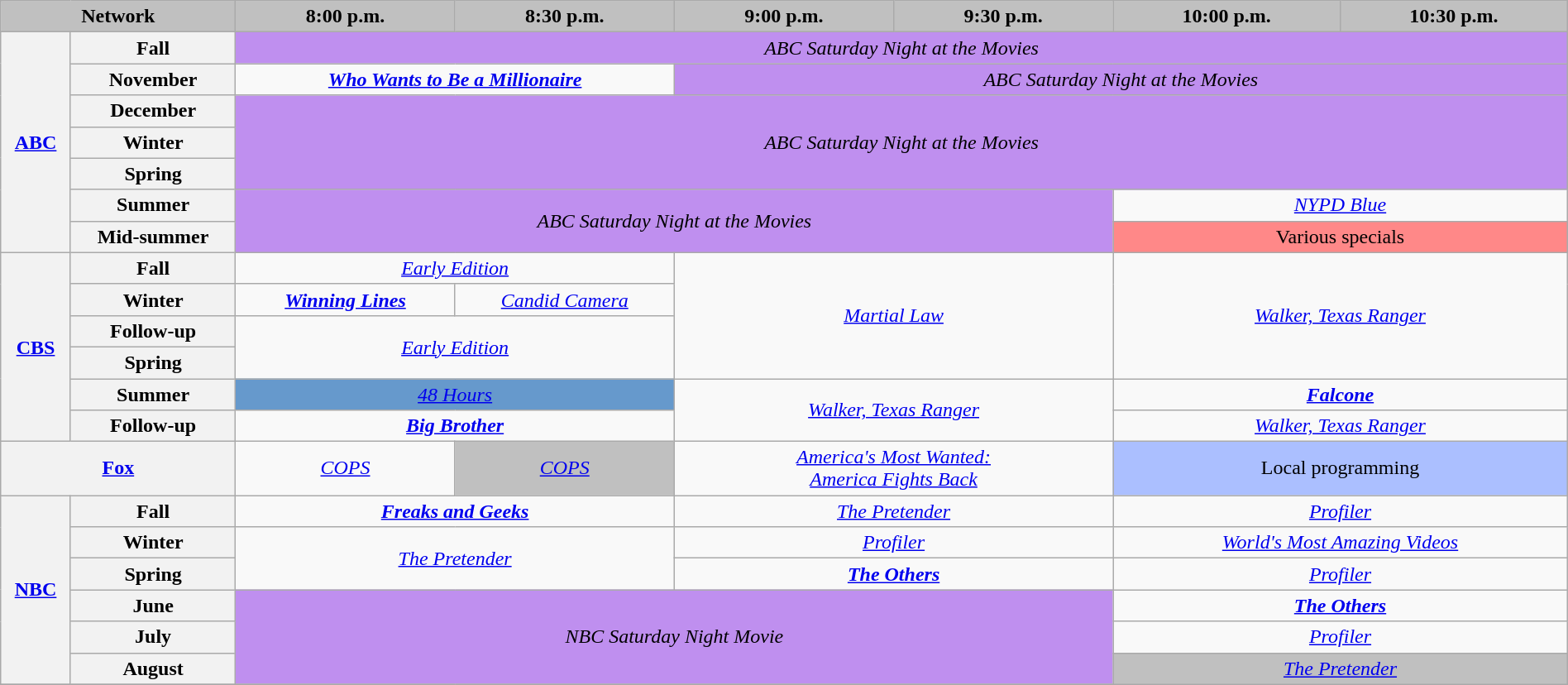<table class="wikitable" style="width:100%;margin-right:0;text-align:center">
<tr>
<th colspan="2" style="background-color:#C0C0C0;text-align:center;width:15%;">Network</th>
<th style="background-color:#C0C0C0;text-align:center;width:14%;">8:00 p.m.</th>
<th style="background-color:#C0C0C0;text-align:center;width:14%;">8:30 p.m.</th>
<th style="background-color:#C0C0C0;text-align:center;width:14%;">9:00 p.m.</th>
<th style="background-color:#C0C0C0;text-align:center;width:14%;">9:30 p.m.</th>
<th style="background-color:#C0C0C0;text-align:center">10:00 p.m.</th>
<th style="background-color:#C0C0C0;text-align:center">10:30 p.m.</th>
</tr>
<tr>
<th rowspan="7"><a href='#'>ABC</a></th>
<th>Fall</th>
<td colspan="6" style="background:#bf8fef;"><em>ABC Saturday Night at the Movies</em></td>
</tr>
<tr>
<th>November</th>
<td colspan="2"><strong><em><a href='#'>Who Wants to Be a Millionaire</a></em></strong></td>
<td colspan="4" style="background:#bf8fef;"><em>ABC Saturday Night at the Movies</em></td>
</tr>
<tr>
<th>December</th>
<td colspan="6" rowspan="3" style="background:#bf8fef;"><em>ABC Saturday Night at the Movies</em></td>
</tr>
<tr>
<th>Winter</th>
</tr>
<tr>
<th>Spring</th>
</tr>
<tr>
<th>Summer</th>
<td colspan="4" rowspan="2" style="background:#bf8fef;"><em>ABC Saturday Night at the Movies</em></td>
<td colspan="2"><em><a href='#'>NYPD Blue</a></em></td>
</tr>
<tr>
<th>Mid-summer</th>
<td style="background:#FF8888;" colspan="2">Various specials</td>
</tr>
<tr>
<th rowspan="6"><a href='#'>CBS</a></th>
<th>Fall</th>
<td colspan="2"><em><a href='#'>Early Edition</a></em></td>
<td rowspan="4" colspan="2"><em><a href='#'>Martial Law</a></em></td>
<td rowspan="4" colspan="2"><em><a href='#'>Walker, Texas Ranger</a></em></td>
</tr>
<tr>
<th>Winter</th>
<td><strong><em><a href='#'>Winning Lines</a></em></strong></td>
<td><em><a href='#'>Candid Camera</a></em></td>
</tr>
<tr>
<th>Follow-up</th>
<td rowspan="2" colspan="2"><em><a href='#'>Early Edition</a></em></td>
</tr>
<tr>
<th>Spring</th>
</tr>
<tr>
<th>Summer</th>
<td colspan="2" style="background:#6699CC;"><em><a href='#'>48 Hours</a></em></td>
<td colspan="2" rowspan="2"><em><a href='#'>Walker, Texas Ranger</a></em></td>
<td colspan="2"><strong><em><a href='#'>Falcone</a></em></strong></td>
</tr>
<tr>
<th>Follow-up</th>
<td colspan="2"><strong><em><a href='#'>Big Brother</a></em></strong></td>
<td colspan="2"><em><a href='#'>Walker, Texas Ranger</a></em></td>
</tr>
<tr>
<th colspan="2"><a href='#'>Fox</a></th>
<td><em><a href='#'>COPS</a></em></td>
<td style="background:#C0C0C0;"><em><a href='#'>COPS</a></em> </td>
<td colspan="2"><em><a href='#'>America's Most Wanted:<br>America Fights Back</a></em></td>
<td style="background:#abbfff;" colspan="2">Local programming</td>
</tr>
<tr>
<th rowspan="6"><a href='#'>NBC</a></th>
<th>Fall</th>
<td colspan="2"><strong><em><a href='#'>Freaks and Geeks</a></em></strong></td>
<td colspan="2"><em><a href='#'>The Pretender</a></em></td>
<td colspan="2"><em><a href='#'>Profiler</a></em></td>
</tr>
<tr>
<th>Winter</th>
<td colspan="2" rowspan="2"><em><a href='#'>The Pretender</a></em></td>
<td colspan="2"><em><a href='#'>Profiler</a></em></td>
<td colspan="2"><em><a href='#'>World's Most Amazing Videos</a></em></td>
</tr>
<tr>
<th>Spring</th>
<td colspan="2"><strong><em><a href='#'>The Others</a></em></strong></td>
<td colspan="2"><em><a href='#'>Profiler</a></em></td>
</tr>
<tr>
<th>June</th>
<td colspan="4" rowspan="3" style="background:#bf8fef"><em>NBC Saturday Night Movie</em></td>
<td colspan="2"><strong><em><a href='#'>The Others</a></em></strong></td>
</tr>
<tr>
<th>July</th>
<td colspan="2"><em><a href='#'>Profiler</a></em></td>
</tr>
<tr>
<th>August</th>
<td colspan="2" style="background:#C0C0C0;"><em><a href='#'>The Pretender</a></em> </td>
</tr>
<tr>
</tr>
</table>
